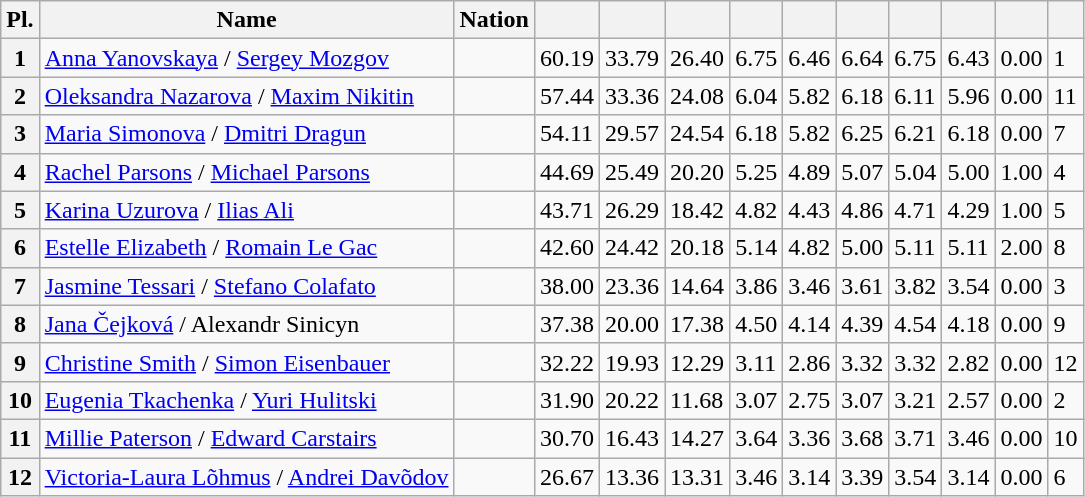<table class="wikitable sortable">
<tr>
<th>Pl.</th>
<th>Name</th>
<th>Nation</th>
<th></th>
<th></th>
<th></th>
<th></th>
<th></th>
<th></th>
<th></th>
<th></th>
<th></th>
<th></th>
</tr>
<tr>
<th>1</th>
<td><a href='#'>Anna Yanovskaya</a> / <a href='#'>Sergey Mozgov</a></td>
<td></td>
<td>60.19</td>
<td>33.79</td>
<td>26.40</td>
<td>6.75</td>
<td>6.46</td>
<td>6.64</td>
<td>6.75</td>
<td>6.43</td>
<td>0.00</td>
<td>1</td>
</tr>
<tr>
<th>2</th>
<td><a href='#'>Oleksandra Nazarova</a> / <a href='#'>Maxim Nikitin</a></td>
<td></td>
<td>57.44</td>
<td>33.36</td>
<td>24.08</td>
<td>6.04</td>
<td>5.82</td>
<td>6.18</td>
<td>6.11</td>
<td>5.96</td>
<td>0.00</td>
<td>11</td>
</tr>
<tr>
<th>3</th>
<td><a href='#'>Maria Simonova</a> / <a href='#'>Dmitri Dragun</a></td>
<td></td>
<td>54.11</td>
<td>29.57</td>
<td>24.54</td>
<td>6.18</td>
<td>5.82</td>
<td>6.25</td>
<td>6.21</td>
<td>6.18</td>
<td>0.00</td>
<td>7</td>
</tr>
<tr>
<th>4</th>
<td><a href='#'>Rachel Parsons</a> / <a href='#'>Michael Parsons</a></td>
<td></td>
<td>44.69</td>
<td>25.49</td>
<td>20.20</td>
<td>5.25</td>
<td>4.89</td>
<td>5.07</td>
<td>5.04</td>
<td>5.00</td>
<td>1.00</td>
<td>4</td>
</tr>
<tr>
<th>5</th>
<td><a href='#'>Karina Uzurova</a> / <a href='#'>Ilias Ali</a></td>
<td></td>
<td>43.71</td>
<td>26.29</td>
<td>18.42</td>
<td>4.82</td>
<td>4.43</td>
<td>4.86</td>
<td>4.71</td>
<td>4.29</td>
<td>1.00</td>
<td>5</td>
</tr>
<tr>
<th>6</th>
<td><a href='#'>Estelle Elizabeth</a> / <a href='#'>Romain Le Gac</a></td>
<td></td>
<td>42.60</td>
<td>24.42</td>
<td>20.18</td>
<td>5.14</td>
<td>4.82</td>
<td>5.00</td>
<td>5.11</td>
<td>5.11</td>
<td>2.00</td>
<td>8</td>
</tr>
<tr>
<th>7</th>
<td><a href='#'>Jasmine Tessari</a> / <a href='#'>Stefano Colafato</a></td>
<td></td>
<td>38.00</td>
<td>23.36</td>
<td>14.64</td>
<td>3.86</td>
<td>3.46</td>
<td>3.61</td>
<td>3.82</td>
<td>3.54</td>
<td>0.00</td>
<td>3</td>
</tr>
<tr>
<th>8</th>
<td><a href='#'>Jana Čejková</a> / Alexandr Sinicyn</td>
<td></td>
<td>37.38</td>
<td>20.00</td>
<td>17.38</td>
<td>4.50</td>
<td>4.14</td>
<td>4.39</td>
<td>4.54</td>
<td>4.18</td>
<td>0.00</td>
<td>9</td>
</tr>
<tr>
<th>9</th>
<td><a href='#'>Christine Smith</a> / <a href='#'>Simon Eisenbauer</a></td>
<td></td>
<td>32.22</td>
<td>19.93</td>
<td>12.29</td>
<td>3.11</td>
<td>2.86</td>
<td>3.32</td>
<td>3.32</td>
<td>2.82</td>
<td>0.00</td>
<td>12</td>
</tr>
<tr>
<th>10</th>
<td><a href='#'>Eugenia Tkachenka</a> / <a href='#'>Yuri Hulitski</a></td>
<td></td>
<td>31.90</td>
<td>20.22</td>
<td>11.68</td>
<td>3.07</td>
<td>2.75</td>
<td>3.07</td>
<td>3.21</td>
<td>2.57</td>
<td>0.00</td>
<td>2</td>
</tr>
<tr>
<th>11</th>
<td><a href='#'>Millie Paterson</a> / <a href='#'>Edward Carstairs</a></td>
<td></td>
<td>30.70</td>
<td>16.43</td>
<td>14.27</td>
<td>3.64</td>
<td>3.36</td>
<td>3.68</td>
<td>3.71</td>
<td>3.46</td>
<td>0.00</td>
<td>10</td>
</tr>
<tr>
<th>12</th>
<td><a href='#'>Victoria-Laura Lõhmus</a> / <a href='#'>Andrei Davõdov</a></td>
<td></td>
<td>26.67</td>
<td>13.36</td>
<td>13.31</td>
<td>3.46</td>
<td>3.14</td>
<td>3.39</td>
<td>3.54</td>
<td>3.14</td>
<td>0.00</td>
<td>6</td>
</tr>
</table>
